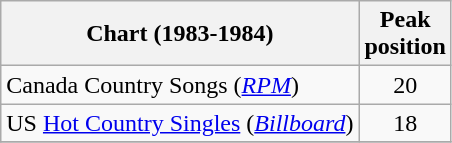<table class="wikitable sortable">
<tr>
<th align="left">Chart (1983-1984)</th>
<th align="center">Peak<br>position</th>
</tr>
<tr>
<td align="left">Canada Country Songs (<em><a href='#'>RPM</a></em>)</td>
<td align="center">20</td>
</tr>
<tr>
<td align="left">US <a href='#'>Hot Country Singles</a> (<em><a href='#'>Billboard</a></em>)</td>
<td align="center">18</td>
</tr>
<tr>
</tr>
</table>
